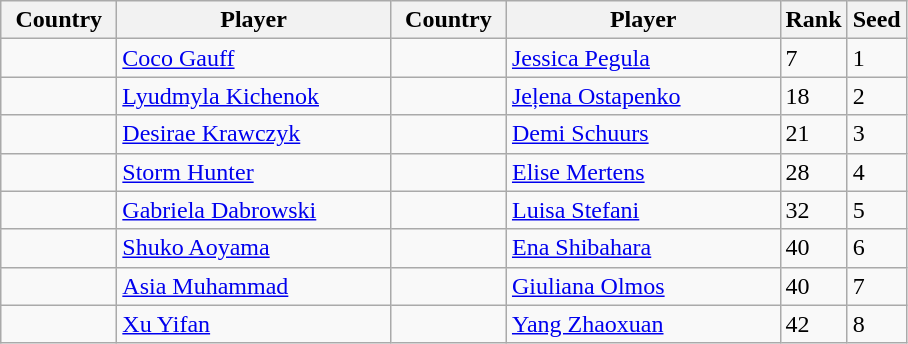<table class="sortable wikitable">
<tr>
<th width="70">Country</th>
<th width="175">Player</th>
<th width="70">Country</th>
<th width="175">Player</th>
<th>Rank</th>
<th>Seed</th>
</tr>
<tr>
<td></td>
<td><a href='#'>Coco Gauff</a></td>
<td></td>
<td><a href='#'>Jessica Pegula</a></td>
<td>7</td>
<td>1</td>
</tr>
<tr>
<td></td>
<td><a href='#'>Lyudmyla Kichenok</a></td>
<td></td>
<td><a href='#'>Jeļena Ostapenko</a></td>
<td>18</td>
<td>2</td>
</tr>
<tr>
<td></td>
<td><a href='#'>Desirae Krawczyk</a></td>
<td></td>
<td><a href='#'>Demi Schuurs</a></td>
<td>21</td>
<td>3</td>
</tr>
<tr>
<td></td>
<td><a href='#'>Storm Hunter</a></td>
<td></td>
<td><a href='#'>Elise Mertens</a></td>
<td>28</td>
<td>4</td>
</tr>
<tr>
<td></td>
<td><a href='#'>Gabriela Dabrowski</a></td>
<td></td>
<td><a href='#'>Luisa Stefani</a></td>
<td>32</td>
<td>5</td>
</tr>
<tr>
<td></td>
<td><a href='#'>Shuko Aoyama</a></td>
<td></td>
<td><a href='#'>Ena Shibahara</a></td>
<td>40</td>
<td>6</td>
</tr>
<tr>
<td></td>
<td><a href='#'>Asia Muhammad</a></td>
<td></td>
<td><a href='#'>Giuliana Olmos</a></td>
<td>40</td>
<td>7</td>
</tr>
<tr>
<td></td>
<td><a href='#'>Xu Yifan</a></td>
<td></td>
<td><a href='#'>Yang Zhaoxuan</a></td>
<td>42</td>
<td>8</td>
</tr>
</table>
